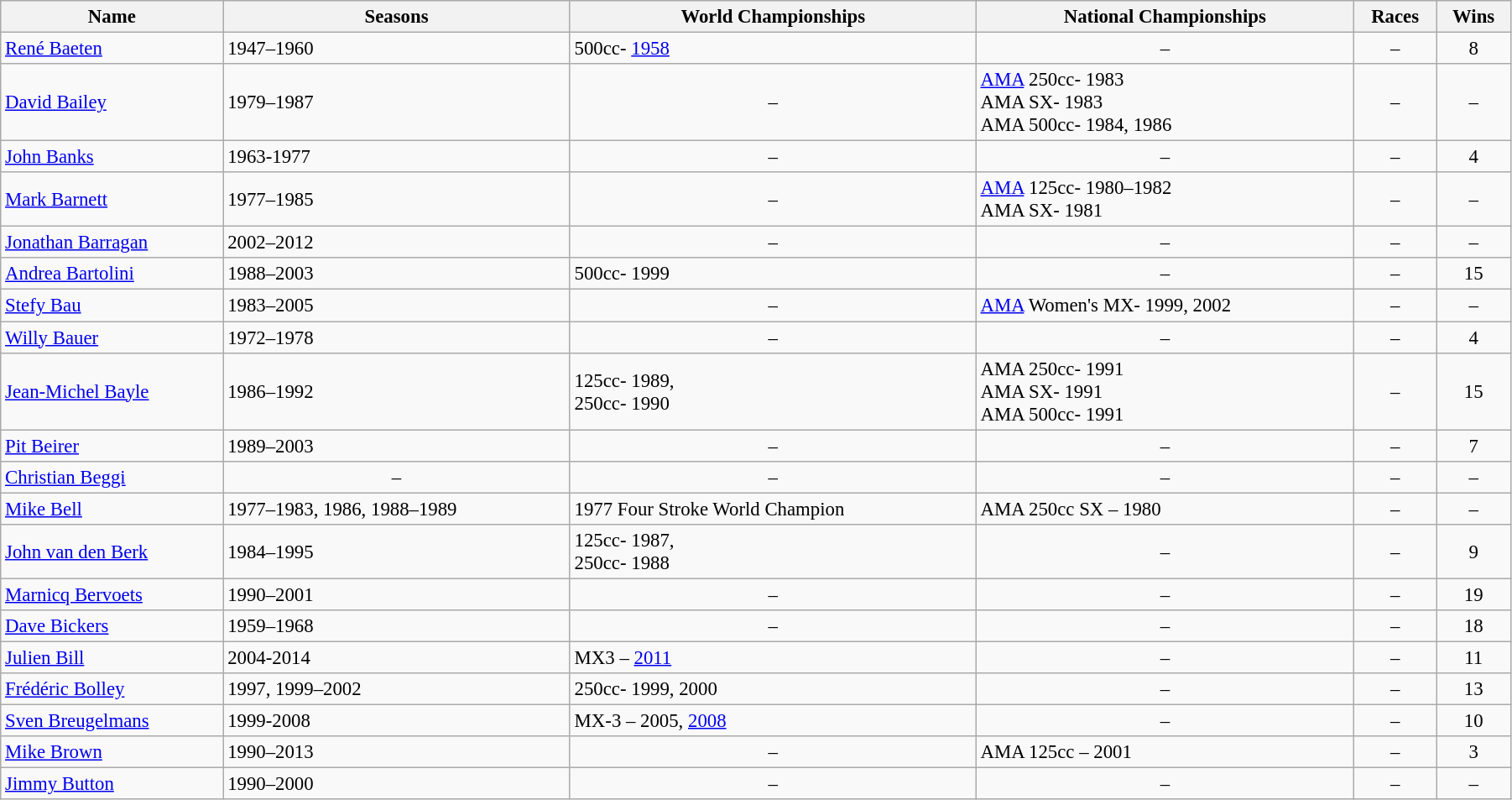<table class="sort wikitable sortable" style="font-size:95%;" width=95%>
<tr>
<th>Name</th>
<th>Seasons</th>
<th>World Championships</th>
<th>National Championships</th>
<th>Races</th>
<th>Wins</th>
</tr>
<tr>
<td> <a href='#'>René Baeten</a></td>
<td>1947–1960</td>
<td>500cc- <a href='#'>1958</a></td>
<td align="center">–</td>
<td align="center">–</td>
<td align="center">8</td>
</tr>
<tr>
<td> <a href='#'>David Bailey</a></td>
<td>1979–1987</td>
<td align="center">–</td>
<td><a href='#'>AMA</a> 250cc- 1983<br>AMA SX- 1983<br>AMA 500cc- 1984, 1986</td>
<td align="center">–</td>
<td align="center">–</td>
</tr>
<tr>
<td> <a href='#'>John Banks</a></td>
<td>1963-1977</td>
<td align="center">–</td>
<td align="center">–</td>
<td align="center">–</td>
<td align="center">4</td>
</tr>
<tr>
<td> <a href='#'>Mark Barnett</a></td>
<td>1977–1985</td>
<td align="center">–</td>
<td><a href='#'>AMA</a> 125cc- 1980–1982<br>AMA SX- 1981</td>
<td align="center">–</td>
<td align="center">–</td>
</tr>
<tr>
<td> <a href='#'>Jonathan Barragan</a></td>
<td>2002–2012</td>
<td align="center">–</td>
<td align="center">–</td>
<td align="center">–</td>
<td align="center">–</td>
</tr>
<tr>
<td> <a href='#'>Andrea Bartolini</a></td>
<td>1988–2003</td>
<td>500cc- 1999</td>
<td align="center">–</td>
<td align="center">–</td>
<td align="center">15</td>
</tr>
<tr>
<td> <a href='#'>Stefy Bau</a></td>
<td>1983–2005</td>
<td align="center">–</td>
<td><a href='#'>AMA</a> Women's MX- 1999, 2002</td>
<td align="center">–</td>
<td align="center">–</td>
</tr>
<tr>
<td> <a href='#'>Willy Bauer</a></td>
<td>1972–1978</td>
<td align="center">–</td>
<td align="center">–</td>
<td align="center">–</td>
<td align="center">4</td>
</tr>
<tr>
<td> <a href='#'>Jean-Michel Bayle</a></td>
<td>1986–1992</td>
<td>125cc- 1989,<br>250cc- 1990</td>
<td>AMA 250cc- 1991<br>AMA SX- 1991<br>AMA 500cc- 1991</td>
<td align="center">–</td>
<td align="center">15</td>
</tr>
<tr>
<td> <a href='#'>Pit Beirer</a></td>
<td>1989–2003</td>
<td align="center">–</td>
<td align="center">–</td>
<td align="center">–</td>
<td align="center">7</td>
</tr>
<tr>
<td> <a href='#'>Christian Beggi</a></td>
<td align="center">–</td>
<td align="center">–</td>
<td align="center">–</td>
<td align="center">–</td>
<td align="center">–</td>
</tr>
<tr>
<td> <a href='#'>Mike Bell</a></td>
<td>1977–1983, 1986, 1988–1989</td>
<td>1977 Four Stroke World Champion</td>
<td>AMA 250cc SX – 1980</td>
<td align="center">–</td>
<td align="center">–</td>
</tr>
<tr>
<td> <a href='#'>John van den Berk</a></td>
<td>1984–1995</td>
<td>125cc- 1987,<br>250cc- 1988</td>
<td align="center">–</td>
<td align="center">–</td>
<td align="center">9</td>
</tr>
<tr>
<td> <a href='#'>Marnicq Bervoets</a></td>
<td>1990–2001</td>
<td align="center">–</td>
<td align="center">–</td>
<td align="center">–</td>
<td align="center">19</td>
</tr>
<tr>
<td> <a href='#'>Dave Bickers</a></td>
<td>1959–1968</td>
<td align="center">–</td>
<td align="center">–</td>
<td align="center">–</td>
<td align="center">18</td>
</tr>
<tr>
<td> <a href='#'>Julien Bill</a></td>
<td>2004-2014</td>
<td>MX3 – <a href='#'>2011</a></td>
<td align="center">–</td>
<td align="center">–</td>
<td align="center">11</td>
</tr>
<tr>
<td> <a href='#'>Frédéric Bolley</a></td>
<td>1997, 1999–2002</td>
<td>250cc- 1999, 2000</td>
<td align="center">–</td>
<td align="center">–</td>
<td align="center">13</td>
</tr>
<tr>
<td> <a href='#'>Sven Breugelmans</a></td>
<td>1999-2008</td>
<td>MX-3 – 2005, <a href='#'>2008</a></td>
<td align="center">–</td>
<td align="center">–</td>
<td align="center">10</td>
</tr>
<tr>
<td> <a href='#'>Mike Brown</a></td>
<td>1990–2013</td>
<td align="center">–</td>
<td>AMA 125cc – 2001</td>
<td align="center">–</td>
<td align="center">3</td>
</tr>
<tr>
<td> <a href='#'>Jimmy Button</a></td>
<td>1990–2000</td>
<td align="center">–</td>
<td align="center">–</td>
<td align="center">–</td>
<td align="center">–</td>
</tr>
</table>
